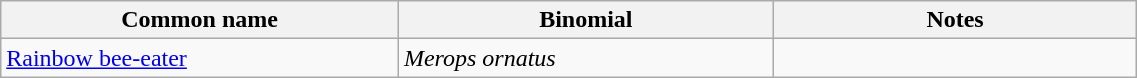<table style="width:60%;" class="wikitable">
<tr>
<th width=35%>Common name</th>
<th width=33%>Binomial</th>
<th width=32%>Notes</th>
</tr>
<tr>
<td><a href='#'>Rainbow bee-eater</a></td>
<td><em>Merops ornatus</em></td>
<td></td>
</tr>
</table>
